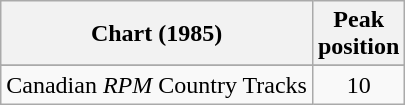<table class="wikitable sortable">
<tr>
<th align="left">Chart (1985)</th>
<th align="center">Peak<br>position</th>
</tr>
<tr>
</tr>
<tr>
<td align="left">Canadian <em>RPM</em> Country Tracks</td>
<td align="center">10</td>
</tr>
</table>
